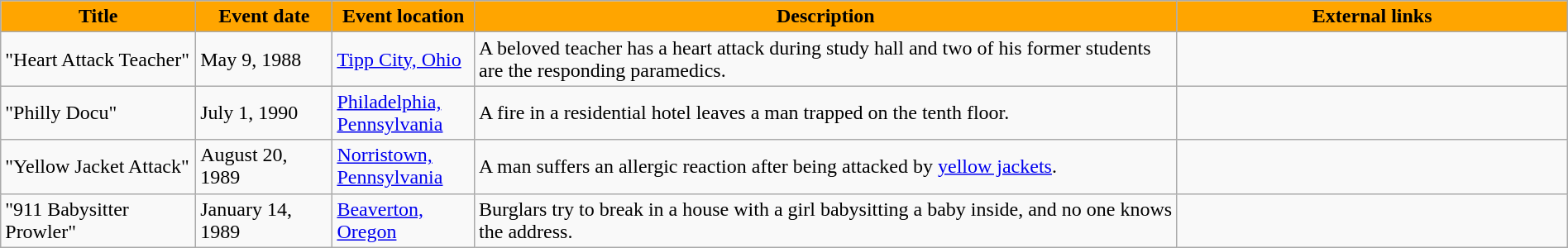<table class="wikitable" style="width: 100%;">
<tr>
<th style="background: #FFA500; color: #000000; width: 10%;">Title</th>
<th style="background: #FFA500; color: #000000; width: 7%;">Event date</th>
<th style="background: #FFA500; color: #000000; width: 7%;">Event location</th>
<th style="background: #FFA500; color: #000000; width: 36%;">Description</th>
<th style="background: #FFA500; color: #000000; width: 20%;">External links</th>
</tr>
<tr>
<td>"Heart Attack Teacher"</td>
<td>May 9, 1988</td>
<td><a href='#'>Tipp City, Ohio</a></td>
<td>A beloved teacher has a heart attack during study hall and two of his former students are the responding paramedics.</td>
<td></td>
</tr>
<tr>
<td>"Philly Docu"</td>
<td>July 1, 1990</td>
<td><a href='#'>Philadelphia, Pennsylvania</a></td>
<td>A fire in a residential hotel leaves a man trapped on the tenth floor.</td>
<td></td>
</tr>
<tr>
<td>"Yellow Jacket Attack"</td>
<td>August 20, 1989</td>
<td><a href='#'>Norristown, Pennsylvania</a></td>
<td>A man suffers an allergic reaction after being attacked by <a href='#'>yellow jackets</a>.</td>
<td></td>
</tr>
<tr>
<td>"911 Babysitter Prowler"</td>
<td>January 14, 1989</td>
<td><a href='#'>Beaverton, Oregon</a></td>
<td>Burglars try to break in a house with a girl babysitting a baby inside, and no one knows the address.</td>
<td></td>
</tr>
</table>
